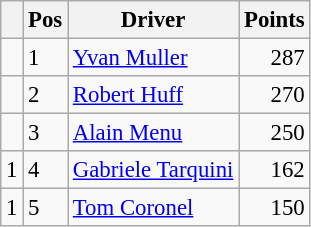<table class="wikitable" style="font-size: 95%;">
<tr>
<th></th>
<th>Pos</th>
<th>Driver</th>
<th>Points</th>
</tr>
<tr>
<td align="left"></td>
<td>1</td>
<td> <a href='#'>Yvan Muller</a></td>
<td align="right">287</td>
</tr>
<tr>
<td align="left"></td>
<td>2</td>
<td> <a href='#'>Robert Huff</a></td>
<td align="right">270</td>
</tr>
<tr>
<td align="left"></td>
<td>3</td>
<td> <a href='#'>Alain Menu</a></td>
<td align="right">250</td>
</tr>
<tr>
<td align="left"> 1</td>
<td>4</td>
<td> <a href='#'>Gabriele Tarquini</a></td>
<td align="right">162</td>
</tr>
<tr>
<td align="left"> 1</td>
<td>5</td>
<td> <a href='#'>Tom Coronel</a></td>
<td align="right">150</td>
</tr>
</table>
